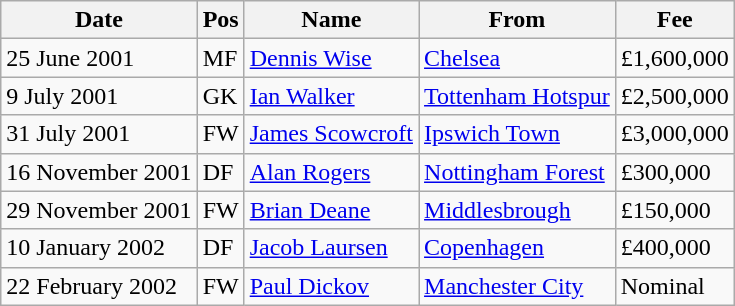<table class="wikitable">
<tr>
<th>Date</th>
<th>Pos</th>
<th>Name</th>
<th>From</th>
<th>Fee</th>
</tr>
<tr>
<td>25 June 2001</td>
<td>MF</td>
<td> <a href='#'>Dennis Wise</a></td>
<td><a href='#'>Chelsea</a></td>
<td>£1,600,000</td>
</tr>
<tr>
<td>9 July 2001</td>
<td>GK</td>
<td> <a href='#'>Ian Walker</a></td>
<td><a href='#'>Tottenham Hotspur</a></td>
<td>£2,500,000</td>
</tr>
<tr>
<td>31 July 2001</td>
<td>FW</td>
<td> <a href='#'>James Scowcroft</a></td>
<td><a href='#'>Ipswich Town</a></td>
<td>£3,000,000</td>
</tr>
<tr>
<td>16 November 2001</td>
<td>DF</td>
<td> <a href='#'>Alan Rogers</a></td>
<td><a href='#'>Nottingham Forest</a></td>
<td>£300,000</td>
</tr>
<tr>
<td>29 November 2001</td>
<td>FW</td>
<td> <a href='#'>Brian Deane</a></td>
<td><a href='#'>Middlesbrough</a></td>
<td>£150,000</td>
</tr>
<tr>
<td>10 January 2002</td>
<td>DF</td>
<td> <a href='#'>Jacob Laursen</a></td>
<td><a href='#'>Copenhagen</a></td>
<td>£400,000</td>
</tr>
<tr>
<td>22 February 2002</td>
<td>FW</td>
<td> <a href='#'>Paul Dickov</a></td>
<td><a href='#'>Manchester City</a></td>
<td>Nominal</td>
</tr>
</table>
